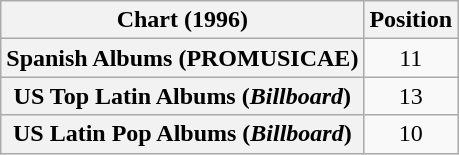<table class="wikitable sortable plainrowheaders" style="text-align:center">
<tr>
<th scope="col">Chart (1996)</th>
<th scope="col">Position</th>
</tr>
<tr>
<th scope="row">Spanish Albums (PROMUSICAE)</th>
<td>11</td>
</tr>
<tr>
<th scope="row">US Top Latin Albums (<em>Billboard</em>)</th>
<td>13</td>
</tr>
<tr>
<th scope="row">US Latin Pop Albums (<em>Billboard</em>)</th>
<td>10</td>
</tr>
</table>
